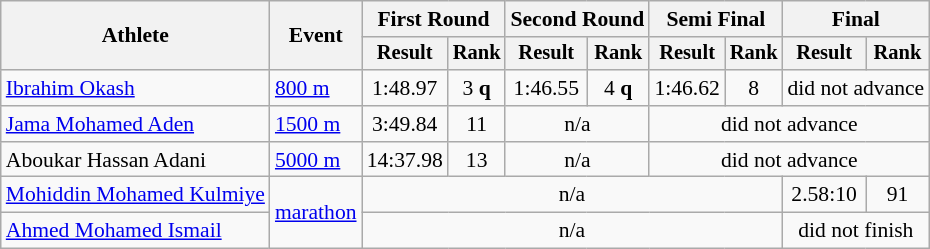<table class=wikitable style="font-size:90%">
<tr>
<th rowspan="2">Athlete</th>
<th rowspan="2">Event</th>
<th colspan="2">First Round</th>
<th colspan="2">Second Round</th>
<th colspan="2">Semi Final</th>
<th colspan="2">Final</th>
</tr>
<tr style="font-size:95%">
<th>Result</th>
<th>Rank</th>
<th>Result</th>
<th>Rank</th>
<th>Result</th>
<th>Rank</th>
<th>Result</th>
<th>Rank</th>
</tr>
<tr align=center>
<td align=left><a href='#'>Ibrahim Okash</a></td>
<td align=left><a href='#'>800 m</a></td>
<td>1:48.97</td>
<td>3 <strong>q</strong></td>
<td>1:46.55</td>
<td>4 <strong>q</strong></td>
<td>1:46.62</td>
<td>8</td>
<td colspan=2>did not advance</td>
</tr>
<tr align=center>
<td align=left><a href='#'>Jama Mohamed Aden</a></td>
<td align=left><a href='#'>1500 m</a></td>
<td>3:49.84</td>
<td>11</td>
<td colspan=2>n/a</td>
<td colspan=4>did not advance</td>
</tr>
<tr align=center>
<td align=left>Aboukar Hassan Adani</td>
<td align=left><a href='#'>5000 m</a></td>
<td>14:37.98</td>
<td>13</td>
<td colspan=2>n/a</td>
<td colspan=4>did not advance</td>
</tr>
<tr align=center>
<td align=left><a href='#'>Mohiddin Mohamed Kulmiye</a></td>
<td align=left rowspan=2><a href='#'>marathon</a></td>
<td colspan=6>n/a</td>
<td>2.58:10</td>
<td>91</td>
</tr>
<tr align=center>
<td align=left><a href='#'>Ahmed Mohamed Ismail</a></td>
<td colspan=6>n/a</td>
<td colspan=2>did not finish</td>
</tr>
</table>
